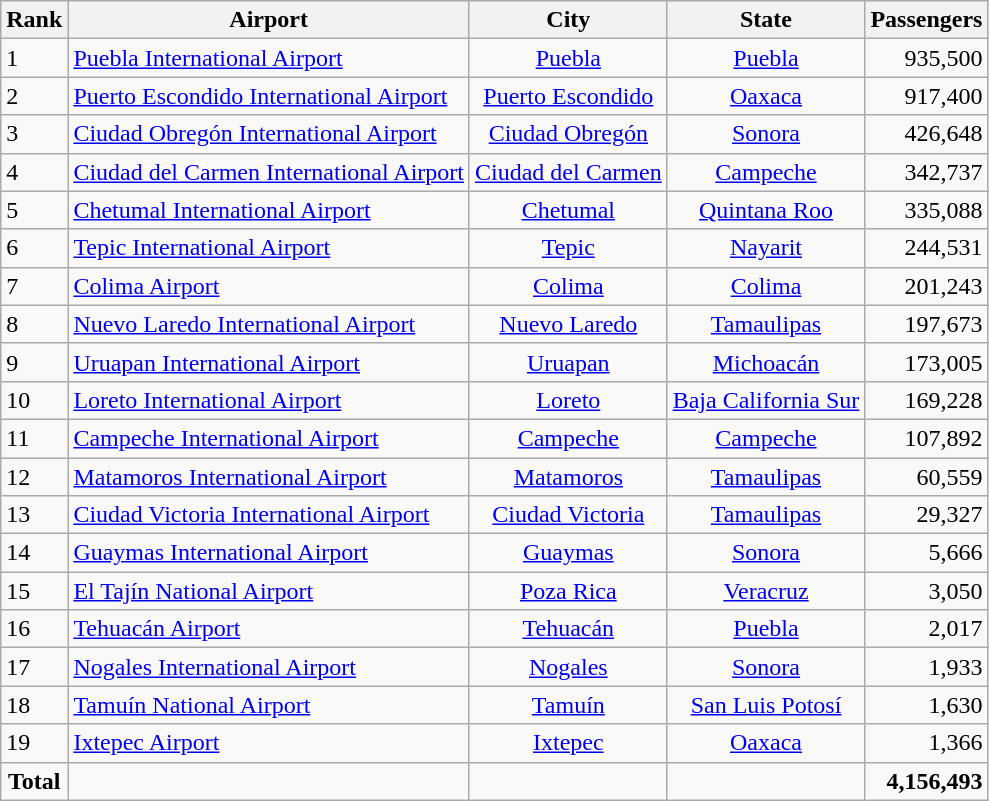<table class="wikitable sortable">
<tr>
<th>Rank</th>
<th>Airport</th>
<th>City</th>
<th>State</th>
<th>Passengers</th>
</tr>
<tr>
<td>1</td>
<td><a href='#'>Puebla International Airport</a></td>
<td align="center"><a href='#'>Puebla</a></td>
<td align="center"><a href='#'>Puebla</a></td>
<td align="right">935,500</td>
</tr>
<tr>
<td>2</td>
<td><a href='#'>Puerto Escondido International Airport</a></td>
<td align="center"><a href='#'>Puerto Escondido</a></td>
<td align="center"><a href='#'>Oaxaca</a></td>
<td align="right">917,400</td>
</tr>
<tr>
<td>3</td>
<td><a href='#'>Ciudad Obregón International Airport</a></td>
<td align="center"><a href='#'>Ciudad Obregón</a></td>
<td align="center"><a href='#'>Sonora</a></td>
<td align="right">426,648</td>
</tr>
<tr>
<td>4</td>
<td><a href='#'>Ciudad del Carmen International Airport</a></td>
<td align="center"><a href='#'>Ciudad del Carmen</a></td>
<td align="center"><a href='#'>Campeche</a></td>
<td align="right">342,737</td>
</tr>
<tr>
<td>5</td>
<td><a href='#'>Chetumal International Airport</a></td>
<td align="center"><a href='#'>Chetumal</a></td>
<td align="center"><a href='#'>Quintana Roo</a></td>
<td align="right">335,088</td>
</tr>
<tr>
<td>6</td>
<td><a href='#'>Tepic International Airport</a></td>
<td align="center"><a href='#'>Tepic</a></td>
<td align="center"><a href='#'>Nayarit</a></td>
<td align="right">244,531</td>
</tr>
<tr>
<td>7</td>
<td><a href='#'>Colima Airport</a></td>
<td align="center"><a href='#'>Colima</a></td>
<td align="center"><a href='#'>Colima</a></td>
<td align="right">201,243</td>
</tr>
<tr>
<td>8</td>
<td><a href='#'>Nuevo Laredo International Airport</a></td>
<td align="center"><a href='#'>Nuevo Laredo</a></td>
<td align="center"><a href='#'>Tamaulipas</a></td>
<td align="right">197,673</td>
</tr>
<tr>
<td>9</td>
<td><a href='#'>Uruapan International Airport</a></td>
<td align="center"><a href='#'>Uruapan</a></td>
<td align="center"><a href='#'>Michoacán</a></td>
<td align="right">173,005</td>
</tr>
<tr>
<td>10</td>
<td><a href='#'>Loreto International Airport</a></td>
<td align="center"><a href='#'>Loreto</a></td>
<td align="center"><a href='#'>Baja California Sur</a></td>
<td align="right">169,228</td>
</tr>
<tr>
<td>11</td>
<td><a href='#'>Campeche International Airport</a></td>
<td align="center"><a href='#'>Campeche</a></td>
<td align="center"><a href='#'>Campeche</a></td>
<td align="right">107,892</td>
</tr>
<tr>
<td>12</td>
<td><a href='#'>Matamoros International Airport</a></td>
<td align="center"><a href='#'>Matamoros</a></td>
<td align="center"><a href='#'>Tamaulipas</a></td>
<td align="right">60,559</td>
</tr>
<tr>
<td>13</td>
<td><a href='#'>Ciudad Victoria International Airport</a></td>
<td align="center"><a href='#'>Ciudad Victoria</a></td>
<td align="center"><a href='#'>Tamaulipas</a></td>
<td align="right">29,327</td>
</tr>
<tr>
<td>14</td>
<td><a href='#'>Guaymas International Airport</a></td>
<td align="center"><a href='#'>Guaymas</a></td>
<td align="center"><a href='#'>Sonora</a></td>
<td align="right">5,666</td>
</tr>
<tr>
<td>15</td>
<td><a href='#'>El Tajín National Airport</a></td>
<td align="center"><a href='#'>Poza Rica</a></td>
<td align="center"><a href='#'>Veracruz</a></td>
<td align="right">3,050</td>
</tr>
<tr>
<td>16</td>
<td><a href='#'>Tehuacán Airport</a></td>
<td align="center"><a href='#'>Tehuacán</a></td>
<td align="center"><a href='#'>Puebla</a></td>
<td align="right">2,017</td>
</tr>
<tr>
<td>17</td>
<td><a href='#'>Nogales International Airport</a></td>
<td align="center"><a href='#'>Nogales</a></td>
<td align="center"><a href='#'>Sonora</a></td>
<td align="right">1,933</td>
</tr>
<tr>
<td>18</td>
<td><a href='#'>Tamuín National Airport</a></td>
<td align="center"><a href='#'>Tamuín</a></td>
<td align="center"><a href='#'>San Luis Potosí</a></td>
<td align="right">1,630</td>
</tr>
<tr>
<td>19</td>
<td><a href='#'>Ixtepec Airport</a></td>
<td align="center"><a href='#'>Ixtepec</a></td>
<td align="center"><a href='#'>Oaxaca</a></td>
<td align="right">1,366</td>
</tr>
<tr>
<td align="center"><strong>Total</strong></td>
<td></td>
<td></td>
<td></td>
<td align="right"><strong>4,156,493</strong></td>
</tr>
</table>
